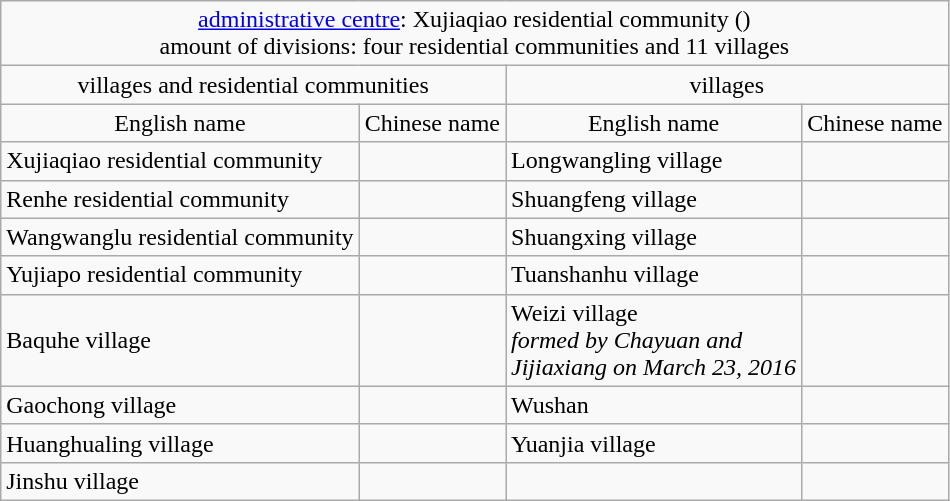<table class="wikitable">
<tr align=center>
<td align=center colspan=4><a href='#'>administrative centre</a>: Xujiaqiao residential community ()<br>amount of divisions: four residential communities and 11 villages</td>
</tr>
<tr align=center>
<td align=center colspan=2>villages and residential communities</td>
<td align=center colspan=2>villages</td>
</tr>
<tr align=center>
<td>English name</td>
<td>Chinese name</td>
<td>English name</td>
<td>Chinese name</td>
</tr>
<tr align=left>
<td>Xujiaqiao residential community</td>
<td></td>
<td>Longwangling village</td>
<td></td>
</tr>
<tr align=left>
<td>Renhe residential community</td>
<td></td>
<td>Shuangfeng village</td>
<td></td>
</tr>
<tr align=left>
<td>Wangwanglu residential community</td>
<td></td>
<td>Shuangxing village</td>
<td></td>
</tr>
<tr align=left>
<td>Yujiapo residential community</td>
<td></td>
<td>Tuanshanhu village</td>
<td></td>
</tr>
<tr align=left>
<td>Baquhe village</td>
<td></td>
<td>Weizi village<br><em>formed by Chayuan and <br>Jijiaxiang on March 23, 2016</em></td>
<td></td>
</tr>
<tr align=left>
<td>Gaochong village</td>
<td></td>
<td>Wushan</td>
<td></td>
</tr>
<tr align=left>
<td>Huanghualing village</td>
<td></td>
<td>Yuanjia village</td>
<td></td>
</tr>
<tr align=left>
<td>Jinshu village</td>
<td></td>
<td></td>
<td></td>
</tr>
</table>
